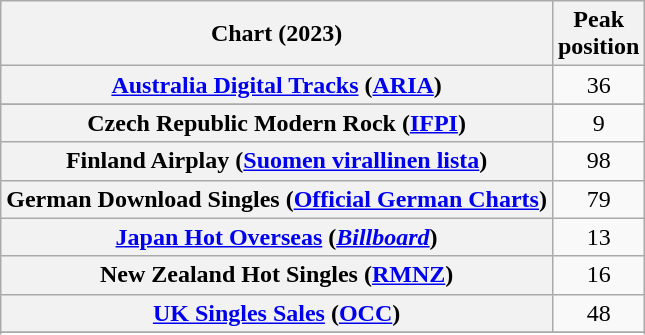<table class="wikitable sortable plainrowheaders" style="text-align:center">
<tr>
<th scope="col">Chart (2023)</th>
<th scope="col">Peak<br>position</th>
</tr>
<tr>
<th scope="row"><a href='#'>Australia Digital Tracks</a> (<a href='#'>ARIA</a>)</th>
<td>36</td>
</tr>
<tr>
</tr>
<tr>
</tr>
<tr>
<th scope="row">Czech Republic Modern Rock (<a href='#'>IFPI</a>)</th>
<td>9</td>
</tr>
<tr>
<th scope="row">Finland Airplay (<a href='#'>Suomen virallinen lista</a>)</th>
<td>98</td>
</tr>
<tr>
<th scope="row">German Download Singles (<a href='#'>Official German Charts</a>)</th>
<td>79</td>
</tr>
<tr>
<th scope="row"><a href='#'>Japan Hot Overseas</a> (<em><a href='#'>Billboard</a></em>)</th>
<td>13</td>
</tr>
<tr>
<th scope="row">New Zealand Hot Singles (<a href='#'>RMNZ</a>)</th>
<td>16</td>
</tr>
<tr>
<th scope="row"><a href='#'>UK Singles Sales</a> (<a href='#'>OCC</a>)</th>
<td>48</td>
</tr>
<tr>
</tr>
<tr>
</tr>
<tr>
</tr>
</table>
